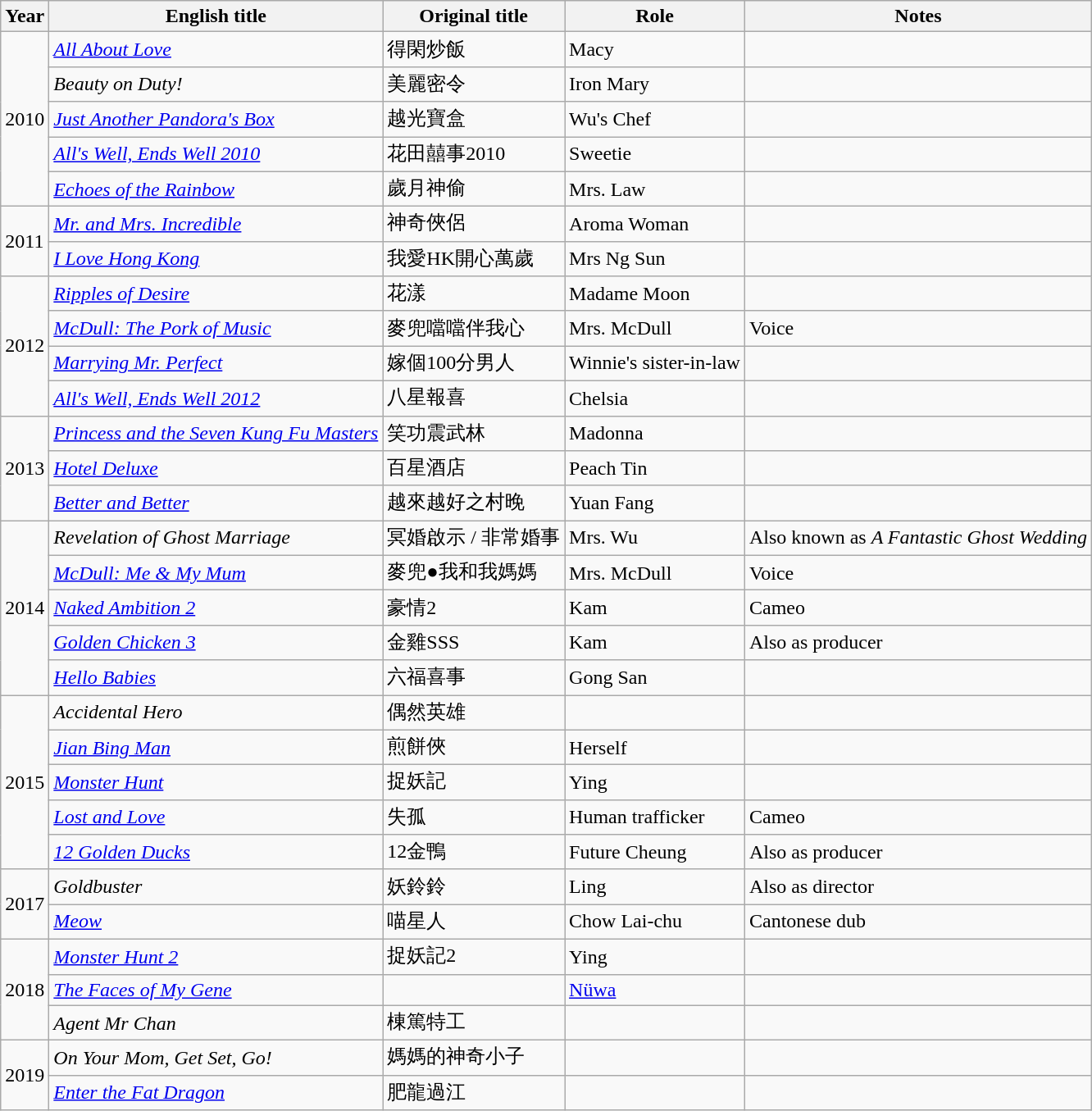<table class="wikitable sortable">
<tr>
<th>Year</th>
<th>English title</th>
<th>Original title</th>
<th>Role</th>
<th class="unsortable">Notes</th>
</tr>
<tr>
<td rowspan="5">2010</td>
<td><em><a href='#'>All About Love</a></em></td>
<td>得閑炒飯</td>
<td>Macy</td>
</tr>
<tr>
<td><em>Beauty on Duty!</em></td>
<td>美麗密令</td>
<td>Iron Mary</td>
<td></td>
</tr>
<tr>
<td><em><a href='#'>Just Another Pandora's Box</a></em></td>
<td>越光寶盒</td>
<td>Wu's Chef</td>
<td></td>
</tr>
<tr>
<td><em><a href='#'>All's Well, Ends Well 2010</a></em></td>
<td>花田囍事2010</td>
<td>Sweetie</td>
<td></td>
</tr>
<tr>
<td><em><a href='#'>Echoes of the Rainbow</a></em></td>
<td>歲月神偷</td>
<td>Mrs. Law</td>
<td></td>
</tr>
<tr>
<td rowspan=2>2011</td>
<td><em><a href='#'>Mr. and Mrs. Incredible</a></em></td>
<td>神奇俠侶</td>
<td>Aroma Woman</td>
<td></td>
</tr>
<tr>
<td><em><a href='#'>I Love Hong Kong</a></em></td>
<td>我愛HK開心萬歲</td>
<td>Mrs Ng Sun</td>
<td></td>
</tr>
<tr>
<td rowspan=4>2012</td>
<td><em><a href='#'>Ripples of Desire</a></em></td>
<td>花漾</td>
<td>Madame Moon</td>
<td></td>
</tr>
<tr>
<td><em><a href='#'>McDull: The Pork of Music</a></em></td>
<td>麥兜噹噹伴我心</td>
<td>Mrs. McDull</td>
<td>Voice</td>
</tr>
<tr>
<td><em><a href='#'>Marrying Mr. Perfect</a></em></td>
<td>嫁個100分男人</td>
<td>Winnie's sister-in-law</td>
<td></td>
</tr>
<tr>
<td><em><a href='#'>All's Well, Ends Well 2012</a></em></td>
<td>八星報喜</td>
<td>Chelsia</td>
<td></td>
</tr>
<tr>
<td rowspan=3>2013</td>
<td><em><a href='#'>Princess and the Seven Kung Fu Masters</a></em></td>
<td>笑功震武林</td>
<td>Madonna</td>
<td></td>
</tr>
<tr>
<td><em><a href='#'>Hotel Deluxe</a></em></td>
<td>百星酒店</td>
<td>Peach Tin</td>
<td></td>
</tr>
<tr>
<td><em><a href='#'>Better and Better</a></em></td>
<td>越來越好之村晚</td>
<td>Yuan Fang</td>
<td></td>
</tr>
<tr>
<td rowspan=5>2014</td>
<td><em>Revelation of Ghost Marriage</em></td>
<td>冥婚啟示 / 非常婚事</td>
<td>Mrs. Wu</td>
<td>Also known as <em>A Fantastic Ghost Wedding</em></td>
</tr>
<tr>
<td><em><a href='#'>McDull: Me & My Mum</a></em></td>
<td>麥兜●我和我媽媽</td>
<td>Mrs. McDull</td>
<td>Voice</td>
</tr>
<tr>
<td><em><a href='#'>Naked Ambition 2</a></em></td>
<td>豪情2</td>
<td>Kam</td>
<td>Cameo</td>
</tr>
<tr>
<td><em><a href='#'>Golden Chicken 3</a></em></td>
<td>金雞SSS</td>
<td>Kam</td>
<td>Also as producer</td>
</tr>
<tr>
<td><em><a href='#'>Hello Babies</a></em></td>
<td>六福喜事</td>
<td>Gong San</td>
<td></td>
</tr>
<tr>
<td rowspan=5>2015</td>
<td><em>Accidental Hero</em></td>
<td>偶然英雄</td>
<td></td>
<td></td>
</tr>
<tr>
<td><em><a href='#'>Jian Bing Man</a></em></td>
<td>煎餅俠</td>
<td>Herself</td>
<td></td>
</tr>
<tr>
<td><em><a href='#'>Monster Hunt</a></em></td>
<td>捉妖記</td>
<td>Ying</td>
<td></td>
</tr>
<tr>
<td><em><a href='#'>Lost and Love</a></em></td>
<td>失孤</td>
<td>Human trafficker</td>
<td>Cameo</td>
</tr>
<tr>
<td><em><a href='#'>12 Golden Ducks</a></em></td>
<td>12金鴨</td>
<td>Future Cheung</td>
<td>Also as producer</td>
</tr>
<tr>
<td rowspan=2>2017</td>
<td><em>Goldbuster</em></td>
<td>妖鈴鈴</td>
<td>Ling</td>
<td>Also as director</td>
</tr>
<tr>
<td><em><a href='#'>Meow</a></em></td>
<td>喵星人</td>
<td>Chow Lai-chu</td>
<td>Cantonese dub</td>
</tr>
<tr>
<td rowspan="3">2018</td>
<td><em><a href='#'>Monster Hunt 2</a></em></td>
<td>捉妖記2</td>
<td>Ying</td>
<td></td>
</tr>
<tr>
<td><em><a href='#'>The Faces of My Gene</a></em></td>
<td></td>
<td><a href='#'>Nüwa</a></td>
<td></td>
</tr>
<tr>
<td><em>Agent Mr Chan</em></td>
<td>棟篤特工</td>
<td></td>
<td></td>
</tr>
<tr>
<td rowspan="2">2019</td>
<td><em>On Your Mom, Get Set, Go! </em></td>
<td>媽媽的神奇小子</td>
<td></td>
<td></td>
</tr>
<tr>
<td><em><a href='#'>Enter the Fat Dragon</a></em></td>
<td>肥龍過江</td>
<td></td>
<td></td>
</tr>
</table>
